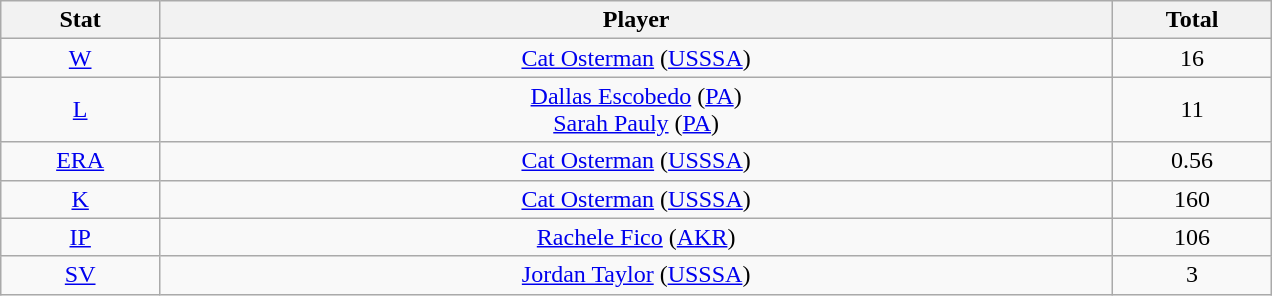<table class="wikitable" style="text-align:center;">
<tr>
<th style="width:5%;">Stat</th>
<th style="width:30%;">Player</th>
<th style="width:5%;">Total</th>
</tr>
<tr>
<td><a href='#'>W</a></td>
<td><a href='#'>Cat Osterman</a> (<a href='#'>USSSA</a>)</td>
<td>16</td>
</tr>
<tr>
<td><a href='#'>L</a></td>
<td><a href='#'>Dallas Escobedo</a> (<a href='#'>PA</a>) <br> <a href='#'>Sarah Pauly</a> (<a href='#'>PA</a>)</td>
<td>11</td>
</tr>
<tr>
<td><a href='#'>ERA</a></td>
<td><a href='#'>Cat Osterman</a> (<a href='#'>USSSA</a>)</td>
<td>0.56</td>
</tr>
<tr>
<td><a href='#'>K</a></td>
<td><a href='#'>Cat Osterman</a> (<a href='#'>USSSA</a>)</td>
<td>160</td>
</tr>
<tr>
<td><a href='#'>IP</a></td>
<td><a href='#'>Rachele Fico</a> (<a href='#'>AKR</a>)</td>
<td>106</td>
</tr>
<tr>
<td><a href='#'>SV</a></td>
<td><a href='#'>Jordan Taylor</a> (<a href='#'>USSSA</a>)</td>
<td>3</td>
</tr>
</table>
